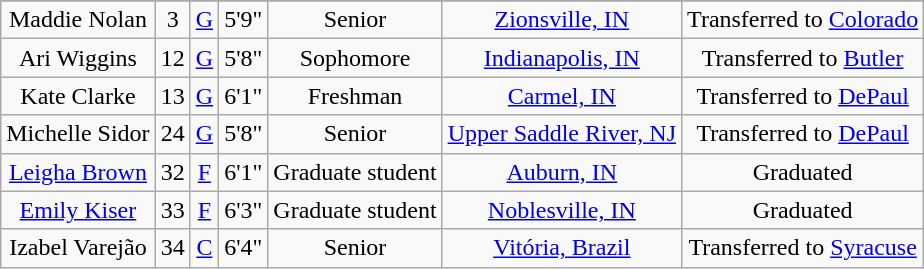<table class="wikitable sortable" style="text-align: center">
<tr align="center">
</tr>
<tr>
<td>Maddie Nolan</td>
<td>3</td>
<td><a href='#'>G</a></td>
<td>5'9"</td>
<td>Senior</td>
<td><a href='#'>Zionsville, IN</a></td>
<td>Transferred to <a href='#'>Colorado</a></td>
</tr>
<tr>
<td>Ari Wiggins</td>
<td>12</td>
<td><a href='#'>G</a></td>
<td>5'8"</td>
<td>Sophomore</td>
<td><a href='#'>Indianapolis, IN</a></td>
<td>Transferred to <a href='#'>Butler</a></td>
</tr>
<tr>
<td>Kate Clarke</td>
<td>13</td>
<td><a href='#'>G</a></td>
<td>6'1"</td>
<td>Freshman</td>
<td><a href='#'>Carmel, IN</a></td>
<td>Transferred to <a href='#'>DePaul</a></td>
</tr>
<tr>
<td>Michelle Sidor</td>
<td>24</td>
<td><a href='#'>G</a></td>
<td>5'8"</td>
<td>Senior</td>
<td><a href='#'>Upper Saddle River, NJ</a></td>
<td>Transferred to <a href='#'>DePaul</a></td>
</tr>
<tr>
<td><a href='#'>Leigha Brown</a></td>
<td>32</td>
<td><a href='#'>F</a></td>
<td>6'1"</td>
<td>Graduate student</td>
<td><a href='#'>Auburn, IN</a></td>
<td>Graduated</td>
</tr>
<tr>
<td><a href='#'>Emily Kiser</a></td>
<td>33</td>
<td><a href='#'>F</a></td>
<td>6'3"</td>
<td>Graduate student</td>
<td><a href='#'>Noblesville, IN</a></td>
<td>Graduated</td>
</tr>
<tr>
<td>Izabel Varejão</td>
<td>34</td>
<td><a href='#'>C</a></td>
<td>6'4"</td>
<td>Senior</td>
<td><a href='#'>Vitória, Brazil</a></td>
<td>Transferred to <a href='#'>Syracuse</a></td>
</tr>
</table>
